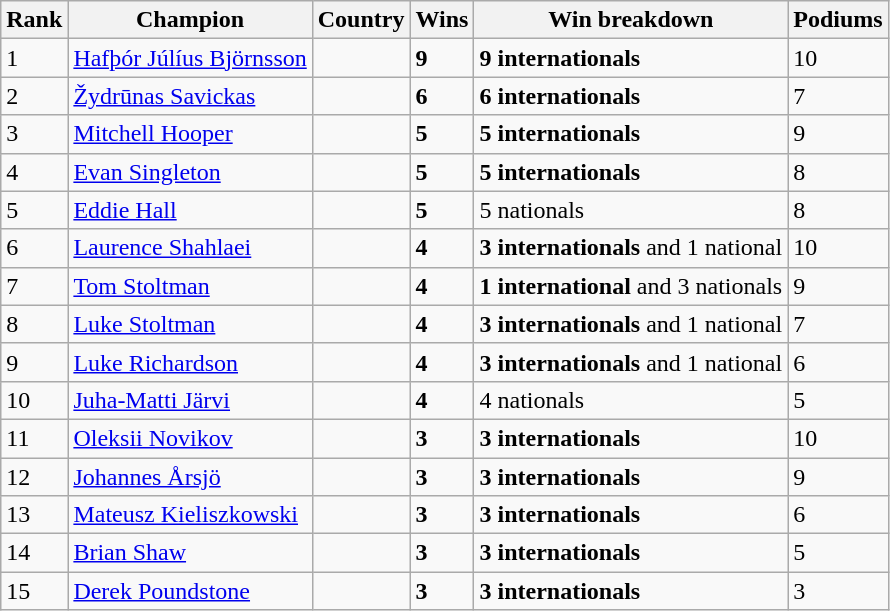<table class="wikitable sortable">
<tr>
<th>Rank</th>
<th>Champion</th>
<th>Country</th>
<th>Wins</th>
<th>Win breakdown</th>
<th>Podiums</th>
</tr>
<tr>
<td>1</td>
<td><a href='#'>Hafþór Júlíus Björnsson</a></td>
<td></td>
<td><strong>9</strong></td>
<td><strong>9 internationals</strong></td>
<td>10</td>
</tr>
<tr>
<td>2</td>
<td><a href='#'>Žydrūnas Savickas</a></td>
<td></td>
<td><strong>6</strong></td>
<td><strong>6 internationals</strong></td>
<td>7</td>
</tr>
<tr>
<td>3</td>
<td><a href='#'>Mitchell Hooper</a></td>
<td></td>
<td><strong>5</strong></td>
<td><strong>5 internationals</strong></td>
<td>9</td>
</tr>
<tr>
<td>4</td>
<td><a href='#'>Evan Singleton</a></td>
<td></td>
<td><strong>5</strong></td>
<td><strong>5 internationals</strong></td>
<td>8</td>
</tr>
<tr>
<td>5</td>
<td><a href='#'>Eddie Hall</a></td>
<td></td>
<td><strong>5</strong></td>
<td>5 nationals</td>
<td>8</td>
</tr>
<tr>
<td>6</td>
<td><a href='#'>Laurence Shahlaei</a></td>
<td></td>
<td><strong>4</strong></td>
<td><strong>3 internationals</strong> and 1 national</td>
<td>10</td>
</tr>
<tr>
<td>7</td>
<td><a href='#'>Tom Stoltman</a></td>
<td></td>
<td><strong>4</strong></td>
<td><strong>1 international</strong> and 3 nationals</td>
<td>9</td>
</tr>
<tr>
<td>8</td>
<td><a href='#'>Luke Stoltman</a></td>
<td></td>
<td><strong>4</strong></td>
<td><strong>3 internationals</strong> and 1 national</td>
<td>7</td>
</tr>
<tr>
<td>9</td>
<td><a href='#'>Luke Richardson</a></td>
<td></td>
<td><strong>4</strong></td>
<td><strong>3 internationals</strong> and 1 national</td>
<td>6</td>
</tr>
<tr>
<td>10</td>
<td><a href='#'>Juha-Matti Järvi</a></td>
<td></td>
<td><strong>4</strong></td>
<td>4 nationals</td>
<td>5</td>
</tr>
<tr>
<td>11</td>
<td><a href='#'>Oleksii Novikov</a></td>
<td></td>
<td><strong>3</strong></td>
<td><strong>3 internationals</strong></td>
<td>10</td>
</tr>
<tr>
<td>12</td>
<td><a href='#'>Johannes Årsjö</a></td>
<td></td>
<td><strong>3</strong></td>
<td><strong>3 internationals</strong></td>
<td>9</td>
</tr>
<tr>
<td>13</td>
<td><a href='#'>Mateusz Kieliszkowski</a></td>
<td></td>
<td><strong>3</strong></td>
<td><strong>3 internationals</strong></td>
<td>6</td>
</tr>
<tr>
<td>14</td>
<td><a href='#'>Brian Shaw</a></td>
<td></td>
<td><strong>3</strong></td>
<td><strong>3 internationals</strong></td>
<td>5</td>
</tr>
<tr>
<td>15</td>
<td><a href='#'>Derek Poundstone</a></td>
<td></td>
<td><strong>3</strong></td>
<td><strong>3 internationals</strong></td>
<td>3</td>
</tr>
</table>
